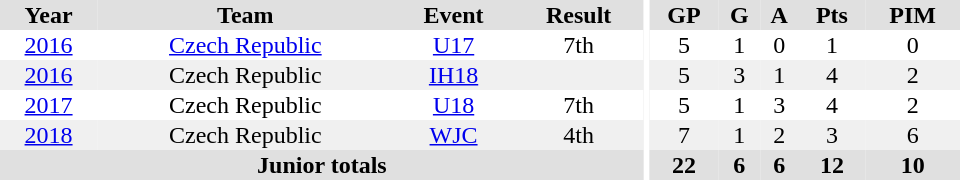<table border="0" cellpadding="1" cellspacing="0" ID="Table3" style="text-align:center; width:40em">
<tr ALIGN="center" bgcolor="#e0e0e0">
<th>Year</th>
<th>Team</th>
<th>Event</th>
<th>Result</th>
<th rowspan="99" bgcolor="#ffffff"></th>
<th>GP</th>
<th>G</th>
<th>A</th>
<th>Pts</th>
<th>PIM</th>
</tr>
<tr>
<td><a href='#'>2016</a></td>
<td><a href='#'>Czech Republic</a></td>
<td><a href='#'>U17</a></td>
<td>7th</td>
<td>5</td>
<td>1</td>
<td>0</td>
<td>1</td>
<td>0</td>
</tr>
<tr bgcolor="#f0f0f0">
<td><a href='#'>2016</a></td>
<td>Czech Republic</td>
<td><a href='#'>IH18</a></td>
<td></td>
<td>5</td>
<td>3</td>
<td>1</td>
<td>4</td>
<td>2</td>
</tr>
<tr>
<td><a href='#'>2017</a></td>
<td>Czech Republic</td>
<td><a href='#'>U18</a></td>
<td>7th</td>
<td>5</td>
<td>1</td>
<td>3</td>
<td>4</td>
<td>2</td>
</tr>
<tr bgcolor="#f0f0f0">
<td><a href='#'>2018</a></td>
<td>Czech Republic</td>
<td><a href='#'>WJC</a></td>
<td>4th</td>
<td>7</td>
<td>1</td>
<td>2</td>
<td>3</td>
<td>6</td>
</tr>
<tr bgcolor="#e0e0e0">
<th colspan="4">Junior totals</th>
<th>22</th>
<th>6</th>
<th>6</th>
<th>12</th>
<th>10</th>
</tr>
</table>
